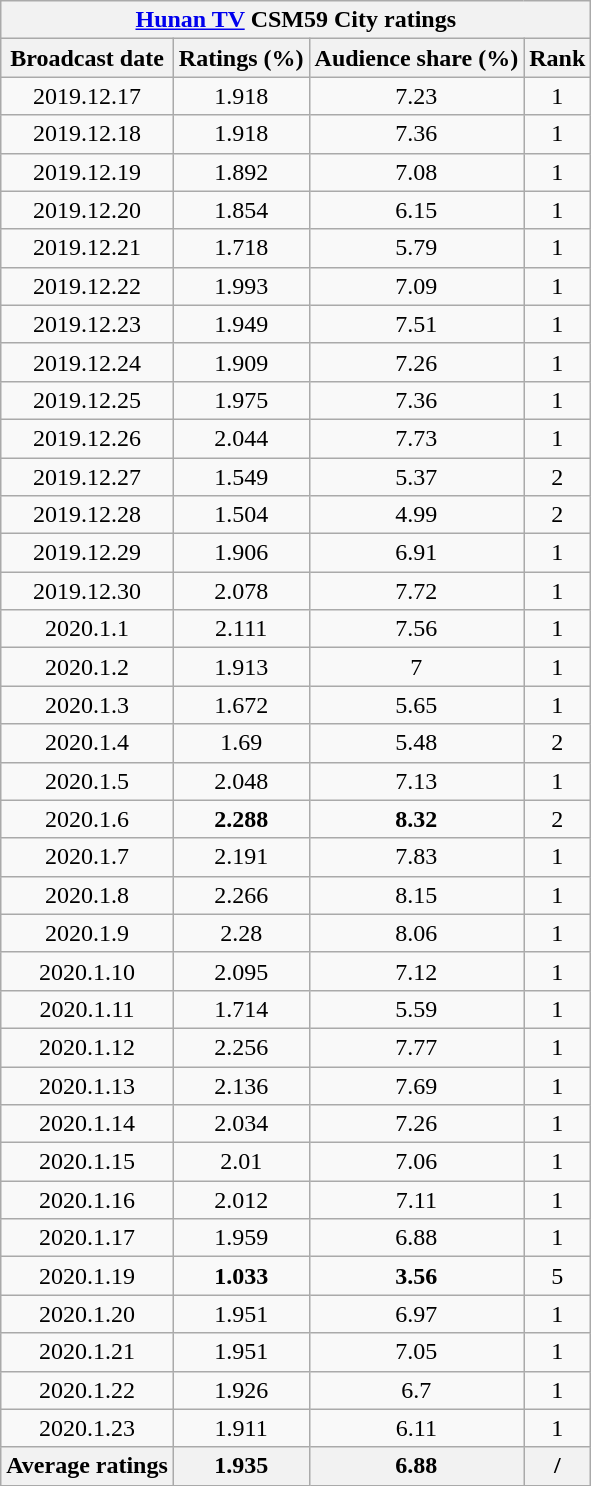<table class="wikitable sortable mw-collapsible jquery-tablesorter" style="text-align:center">
<tr>
<th colspan="4"><a href='#'>Hunan TV</a> CSM59 City ratings</th>
</tr>
<tr>
<th>Broadcast date</th>
<th>Ratings (%)</th>
<th>Audience share (%)</th>
<th>Rank</th>
</tr>
<tr>
<td>2019.12.17</td>
<td>1.918</td>
<td>7.23</td>
<td>1</td>
</tr>
<tr>
<td>2019.12.18</td>
<td>1.918</td>
<td>7.36</td>
<td>1</td>
</tr>
<tr>
<td>2019.12.19</td>
<td>1.892</td>
<td>7.08</td>
<td>1</td>
</tr>
<tr>
<td>2019.12.20</td>
<td>1.854</td>
<td>6.15</td>
<td>1</td>
</tr>
<tr>
<td>2019.12.21</td>
<td>1.718</td>
<td>5.79</td>
<td>1</td>
</tr>
<tr>
<td>2019.12.22</td>
<td>1.993</td>
<td>7.09</td>
<td>1</td>
</tr>
<tr>
<td>2019.12.23</td>
<td>1.949</td>
<td>7.51</td>
<td>1</td>
</tr>
<tr>
<td>2019.12.24</td>
<td>1.909</td>
<td>7.26</td>
<td>1</td>
</tr>
<tr>
<td>2019.12.25</td>
<td>1.975</td>
<td>7.36</td>
<td>1</td>
</tr>
<tr>
<td>2019.12.26</td>
<td>2.044</td>
<td>7.73</td>
<td>1</td>
</tr>
<tr>
<td>2019.12.27</td>
<td>1.549</td>
<td>5.37</td>
<td>2</td>
</tr>
<tr>
<td>2019.12.28</td>
<td>1.504</td>
<td>4.99</td>
<td>2</td>
</tr>
<tr>
<td>2019.12.29</td>
<td>1.906</td>
<td>6.91</td>
<td>1</td>
</tr>
<tr>
<td>2019.12.30</td>
<td>2.078</td>
<td>7.72</td>
<td>1</td>
</tr>
<tr>
<td>2020.1.1</td>
<td>2.111</td>
<td>7.56</td>
<td>1</td>
</tr>
<tr>
<td>2020.1.2</td>
<td>1.913</td>
<td>7</td>
<td>1</td>
</tr>
<tr>
<td>2020.1.3</td>
<td>1.672</td>
<td>5.65</td>
<td>1</td>
</tr>
<tr>
<td>2020.1.4</td>
<td>1.69</td>
<td>5.48</td>
<td>2</td>
</tr>
<tr>
<td>2020.1.5</td>
<td>2.048</td>
<td>7.13</td>
<td>1</td>
</tr>
<tr>
<td>2020.1.6</td>
<td><strong><span>2.288</span></strong></td>
<td><strong><span>8.32</span></strong></td>
<td>2</td>
</tr>
<tr>
<td>2020.1.7</td>
<td>2.191</td>
<td>7.83</td>
<td>1</td>
</tr>
<tr>
<td>2020.1.8</td>
<td>2.266</td>
<td>8.15</td>
<td>1</td>
</tr>
<tr>
<td>2020.1.9</td>
<td>2.28</td>
<td>8.06</td>
<td>1</td>
</tr>
<tr>
<td>2020.1.10</td>
<td>2.095</td>
<td>7.12</td>
<td>1</td>
</tr>
<tr>
<td>2020.1.11</td>
<td>1.714</td>
<td>5.59</td>
<td>1</td>
</tr>
<tr>
<td>2020.1.12</td>
<td>2.256</td>
<td>7.77</td>
<td>1</td>
</tr>
<tr>
<td>2020.1.13</td>
<td>2.136</td>
<td>7.69</td>
<td>1</td>
</tr>
<tr>
<td>2020.1.14</td>
<td>2.034</td>
<td>7.26</td>
<td>1</td>
</tr>
<tr>
<td>2020.1.15</td>
<td>2.01</td>
<td>7.06</td>
<td>1</td>
</tr>
<tr>
<td>2020.1.16</td>
<td>2.012</td>
<td>7.11</td>
<td>1</td>
</tr>
<tr>
<td>2020.1.17</td>
<td>1.959</td>
<td>6.88</td>
<td>1</td>
</tr>
<tr>
<td>2020.1.19</td>
<td><strong><span>1.033</span></strong></td>
<td><strong><span>3.56</span></strong></td>
<td>5</td>
</tr>
<tr>
<td>2020.1.20</td>
<td>1.951</td>
<td>6.97</td>
<td>1</td>
</tr>
<tr>
<td>2020.1.21</td>
<td>1.951</td>
<td>7.05</td>
<td>1</td>
</tr>
<tr>
<td>2020.1.22</td>
<td>1.926</td>
<td>6.7</td>
<td>1</td>
</tr>
<tr>
<td>2020.1.23</td>
<td>1.911</td>
<td>6.11</td>
<td>1</td>
</tr>
<tr>
<th><strong>Average ratings</strong></th>
<th><strong>1.935</strong></th>
<th><strong>6.88</strong></th>
<th><strong>/</strong></th>
</tr>
</table>
